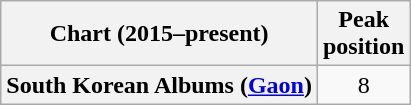<table class="wikitable sortable plainrowheaders">
<tr>
<th scope="col">Chart (2015–present)</th>
<th scope="col">Peak<br>position</th>
</tr>
<tr>
<th scope="row">South Korean Albums (<a href='#'>Gaon</a>)</th>
<td style="text-align:center;">8</td>
</tr>
</table>
